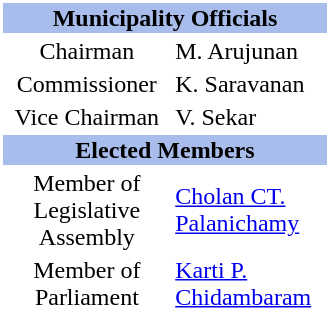<table class="toccolours" style="clear:right; float:right; background:#fff; margin:0 0 0.5em 1em; width:220px">
<tr>
<th style="background:#a8bdec; text-align:center;" colspan="2"><strong>Municipality Officials</strong></th>
</tr>
<tr>
<td style="text-align:center;">Chairman</td>
<td>M. Arujunan</td>
</tr>
<tr>
<td style="text-align:center;">Commissioner</td>
<td>K. Saravanan</td>
</tr>
<tr>
<td style="text-align:center;">Vice Chairman</td>
<td>V. Sekar</td>
</tr>
<tr>
<th style="background:#a8bdec; text-align:center;" colspan="2"><strong>Elected Members</strong></th>
</tr>
<tr>
<td style="text-align:center;">Member of Legislative Assembly</td>
<td><a href='#'>Cholan CT. Palanichamy</a></td>
</tr>
<tr>
<td style="text-align:center;">Member of Parliament</td>
<td><a href='#'>Karti P. Chidambaram</a></td>
</tr>
</table>
